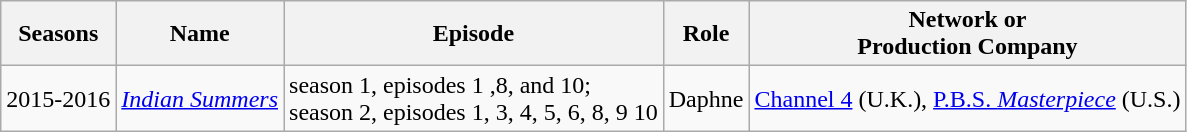<table class="wikitable sortable">
<tr>
<th>Seasons</th>
<th class="unsortable">Name</th>
<th class="unsortable">Episode</th>
<th class="unsortable">Role</th>
<th class="unsortable">Network or<br>Production Company</th>
</tr>
<tr>
<td>2015-2016</td>
<td><em><a href='#'>Indian Summers</a></em></td>
<td>season 1, episodes 1 ,8, and 10;<br>season 2, episodes 1, 3, 4, 5, 6, 8, 9 10</td>
<td>Daphne</td>
<td><a href='#'>Channel 4</a> (U.K.), <a href='#'>P.B.S. <em>Masterpiece</em></a> (U.S.)</td>
</tr>
</table>
